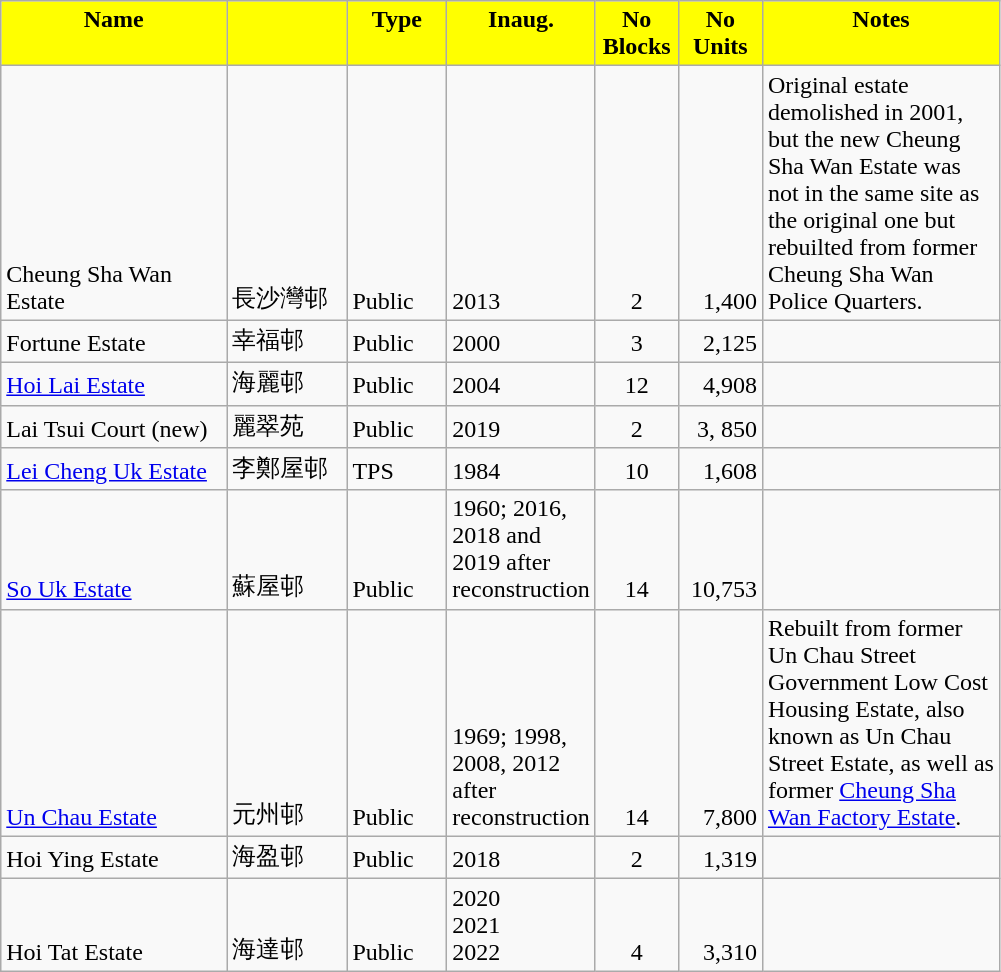<table class="wikitable">
<tr style="font-weight:bold;background-color:yellow" align="center" valign="top">
<td width="143.25" Height="12.75">Name</td>
<td width="72.75" align="center" valign="top"></td>
<td width="59.25" align="center" valign="top">Type</td>
<td width="48" align="center" valign="top">Inaug.</td>
<td width="48" align="center" valign="top">No Blocks</td>
<td width="48.75" align="center" valign="top">No Units</td>
<td width="150.75" align="center" valign="top">Notes</td>
</tr>
<tr valign="bottom">
<td Height="12.75">Cheung Sha Wan Estate</td>
<td>長沙灣邨</td>
<td>Public</td>
<td>2013</td>
<td align="center">2</td>
<td align="right">1,400</td>
<td>Original estate demolished in 2001, but the new Cheung Sha Wan Estate was not in the same site as the original one but rebuilted from former Cheung Sha Wan Police Quarters.</td>
</tr>
<tr valign="bottom">
<td Height="12.75">Fortune Estate</td>
<td>幸福邨</td>
<td>Public</td>
<td>2000</td>
<td align="center">3</td>
<td align="right">2,125</td>
<td></td>
</tr>
<tr valign="bottom">
<td Height="12.75"><a href='#'>Hoi Lai Estate</a></td>
<td>海麗邨</td>
<td>Public</td>
<td>2004</td>
<td align="center">12</td>
<td align="right">4,908</td>
<td></td>
</tr>
<tr valign="bottom">
<td Height="12.75">Lai Tsui Court (new)</td>
<td>麗翠苑</td>
<td>Public</td>
<td>2019</td>
<td align="center">2</td>
<td align="right">3, 850</td>
<td></td>
</tr>
<tr valign="bottom">
<td Height="12.75"><a href='#'>Lei Cheng Uk Estate</a></td>
<td>李鄭屋邨</td>
<td>TPS</td>
<td>1984</td>
<td align="center">10</td>
<td align="right">1,608</td>
<td></td>
</tr>
<tr valign="bottom">
<td Height="12.75"><a href='#'>So Uk Estate</a></td>
<td>蘇屋邨</td>
<td>Public</td>
<td>1960; 2016, 2018 and 2019 after reconstruction</td>
<td align="center">14</td>
<td align="right">10,753</td>
<td></td>
</tr>
<tr valign="bottom">
<td Height="12.75"><a href='#'>Un Chau Estate</a></td>
<td>元州邨</td>
<td>Public</td>
<td>1969; 1998, 2008, 2012 after reconstruction</td>
<td align="center">14</td>
<td align="right">7,800</td>
<td>Rebuilt from former Un Chau Street Government Low Cost Housing Estate, also known as Un Chau Street Estate, as well as former <a href='#'>Cheung Sha Wan Factory Estate</a>.</td>
</tr>
<tr valign="bottom">
<td Height="12.75">Hoi Ying Estate</td>
<td>海盈邨</td>
<td>Public</td>
<td>2018</td>
<td align="center">2</td>
<td align="right">1,319</td>
</tr>
<tr valign="bottom">
<td Height="12.75">Hoi Tat Estate</td>
<td>海達邨</td>
<td>Public</td>
<td>2020<br>2021<br>2022</td>
<td align="center">4</td>
<td align="right">3,310</td>
<td></td>
</tr>
</table>
